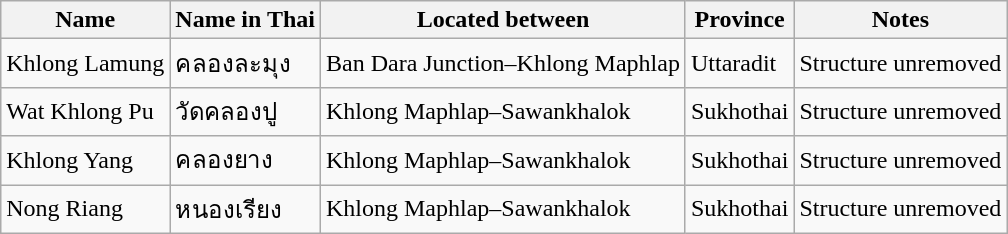<table class="wikitable">
<tr>
<th>Name</th>
<th>Name in Thai</th>
<th>Located between</th>
<th>Province</th>
<th>Notes</th>
</tr>
<tr>
<td>Khlong Lamung</td>
<td>คลองละมุง</td>
<td>Ban Dara Junction–Khlong Maphlap</td>
<td>Uttaradit</td>
<td>Structure unremoved</td>
</tr>
<tr>
<td>Wat Khlong Pu</td>
<td>วัดคลองปู</td>
<td>Khlong Maphlap–Sawankhalok</td>
<td>Sukhothai</td>
<td>Structure unremoved</td>
</tr>
<tr>
<td>Khlong Yang</td>
<td>คลองยาง</td>
<td>Khlong Maphlap–Sawankhalok</td>
<td>Sukhothai</td>
<td>Structure unremoved</td>
</tr>
<tr>
<td>Nong Riang</td>
<td>หนองเรียง</td>
<td>Khlong Maphlap–Sawankhalok</td>
<td>Sukhothai</td>
<td>Structure unremoved</td>
</tr>
</table>
